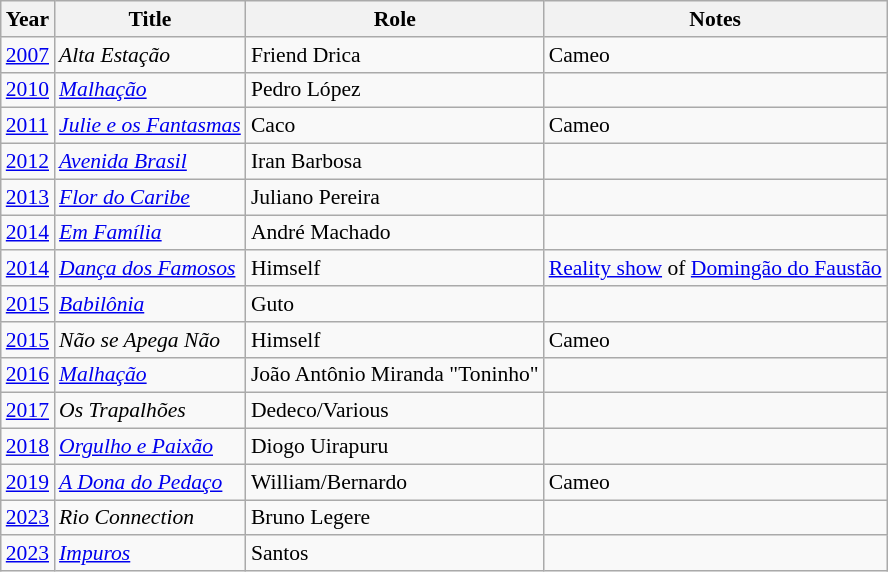<table class="wikitable" style="font-size: 90%;">
<tr>
<th>Year</th>
<th>Title</th>
<th>Role</th>
<th>Notes</th>
</tr>
<tr>
<td><a href='#'>2007</a></td>
<td><em>Alta Estação</em></td>
<td>Friend Drica</td>
<td>Cameo</td>
</tr>
<tr>
<td><a href='#'>2010</a></td>
<td><em><a href='#'>Malhação</a></em></td>
<td>Pedro López</td>
<td></td>
</tr>
<tr>
<td><a href='#'>2011</a></td>
<td><em><a href='#'>Julie e os Fantasmas</a></em></td>
<td>Caco</td>
<td>Cameo</td>
</tr>
<tr>
<td><a href='#'>2012</a></td>
<td><em><a href='#'>Avenida Brasil</a></em></td>
<td>Iran Barbosa</td>
<td></td>
</tr>
<tr>
<td><a href='#'>2013</a></td>
<td><em><a href='#'>Flor do Caribe</a></em></td>
<td>Juliano Pereira</td>
<td></td>
</tr>
<tr>
<td><a href='#'>2014</a></td>
<td><em><a href='#'>Em Família</a></em></td>
<td>André Machado</td>
<td></td>
</tr>
<tr>
<td><a href='#'>2014</a></td>
<td><em><a href='#'>Dança dos Famosos</a></em></td>
<td>Himself</td>
<td><a href='#'>Reality show</a> of <a href='#'>Domingão do Faustão</a></td>
</tr>
<tr>
<td><a href='#'>2015</a></td>
<td><em><a href='#'>Babilônia</a></em></td>
<td>Guto</td>
<td></td>
</tr>
<tr>
<td><a href='#'>2015</a></td>
<td><em>Não se Apega Não</em></td>
<td>Himself</td>
<td>Cameo</td>
</tr>
<tr>
<td><a href='#'>2016</a></td>
<td><em><a href='#'>Malhação</a></em></td>
<td>João Antônio Miranda "Toninho"</td>
<td></td>
</tr>
<tr>
<td><a href='#'>2017</a></td>
<td><em>Os Trapalhões</em></td>
<td>Dedeco/Various</td>
<td></td>
</tr>
<tr>
<td><a href='#'>2018</a></td>
<td><em><a href='#'>Orgulho e Paixão</a></em></td>
<td>Diogo Uirapuru</td>
<td></td>
</tr>
<tr>
<td><a href='#'>2019</a></td>
<td><em><a href='#'>A Dona do Pedaço</a></em></td>
<td>William/Bernardo</td>
<td>Cameo</td>
</tr>
<tr>
<td><a href='#'>2023</a></td>
<td><em>Rio Connection</em></td>
<td>Bruno Legere</td>
<td></td>
</tr>
<tr>
<td><a href='#'>2023</a></td>
<td><em><a href='#'>Impuros</a></em></td>
<td>Santos</td>
<td></td>
</tr>
</table>
